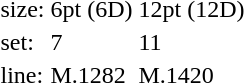<table style="margin-left:40px;">
<tr>
<td>size:</td>
<td>6pt (6D)</td>
<td>12pt (12D)</td>
</tr>
<tr>
<td>set:</td>
<td>7</td>
<td>11</td>
</tr>
<tr>
<td>line:</td>
<td>M.1282</td>
<td>M.1420</td>
</tr>
</table>
